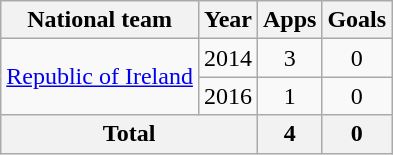<table class="wikitable" style="text-align:center">
<tr>
<th>National team</th>
<th>Year</th>
<th>Apps</th>
<th>Goals</th>
</tr>
<tr>
<td rowspan="2"><a href='#'>Republic of Ireland</a></td>
<td>2014</td>
<td>3</td>
<td>0</td>
</tr>
<tr>
<td>2016</td>
<td>1</td>
<td>0</td>
</tr>
<tr>
<th colspan="2">Total</th>
<th>4</th>
<th>0</th>
</tr>
</table>
